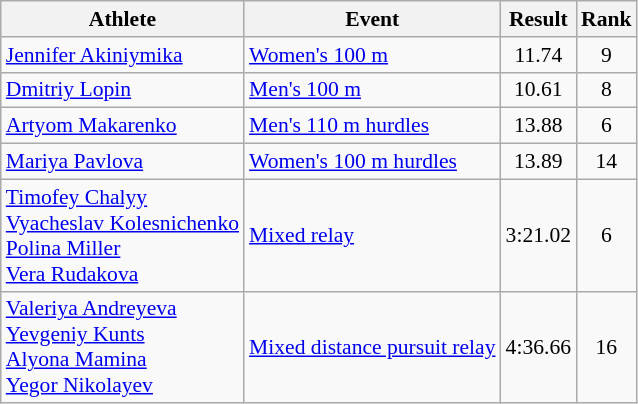<table class="wikitable" style="text-align:center; font-size:90%">
<tr>
<th>Athlete</th>
<th>Event</th>
<th>Result</th>
<th>Rank</th>
</tr>
<tr>
<td align=left><a href='#'>Jennifer Akiniymika</a></td>
<td align=left><a href='#'>Women's 100 m</a></td>
<td>11.74</td>
<td>9</td>
</tr>
<tr>
<td align=left><a href='#'>Dmitriy Lopin</a></td>
<td align=left><a href='#'>Men's 100 m</a></td>
<td>10.61</td>
<td>8</td>
</tr>
<tr>
<td align=left><a href='#'>Artyom Makarenko</a></td>
<td align=left><a href='#'>Men's 110 m hurdles</a></td>
<td>13.88</td>
<td>6</td>
</tr>
<tr>
<td align=left><a href='#'>Mariya Pavlova</a></td>
<td align=left><a href='#'>Women's 100 m hurdles</a></td>
<td>13.89</td>
<td>14</td>
</tr>
<tr>
<td align=left><a href='#'>Timofey Chalyy</a><br><a href='#'>Vyacheslav Kolesnichenko</a><br><a href='#'>Polina Miller</a><br><a href='#'>Vera Rudakova</a></td>
<td align=left><a href='#'>Mixed  relay</a></td>
<td>3:21.02</td>
<td>6</td>
</tr>
<tr>
<td align=left><a href='#'>Valeriya Andreyeva</a><br><a href='#'>Yevgeniy Kunts</a><br><a href='#'>Alyona Mamina</a><br><a href='#'>Yegor Nikolayev</a></td>
<td align=left><a href='#'>Mixed distance pursuit relay</a></td>
<td>4:36.66</td>
<td>16</td>
</tr>
</table>
